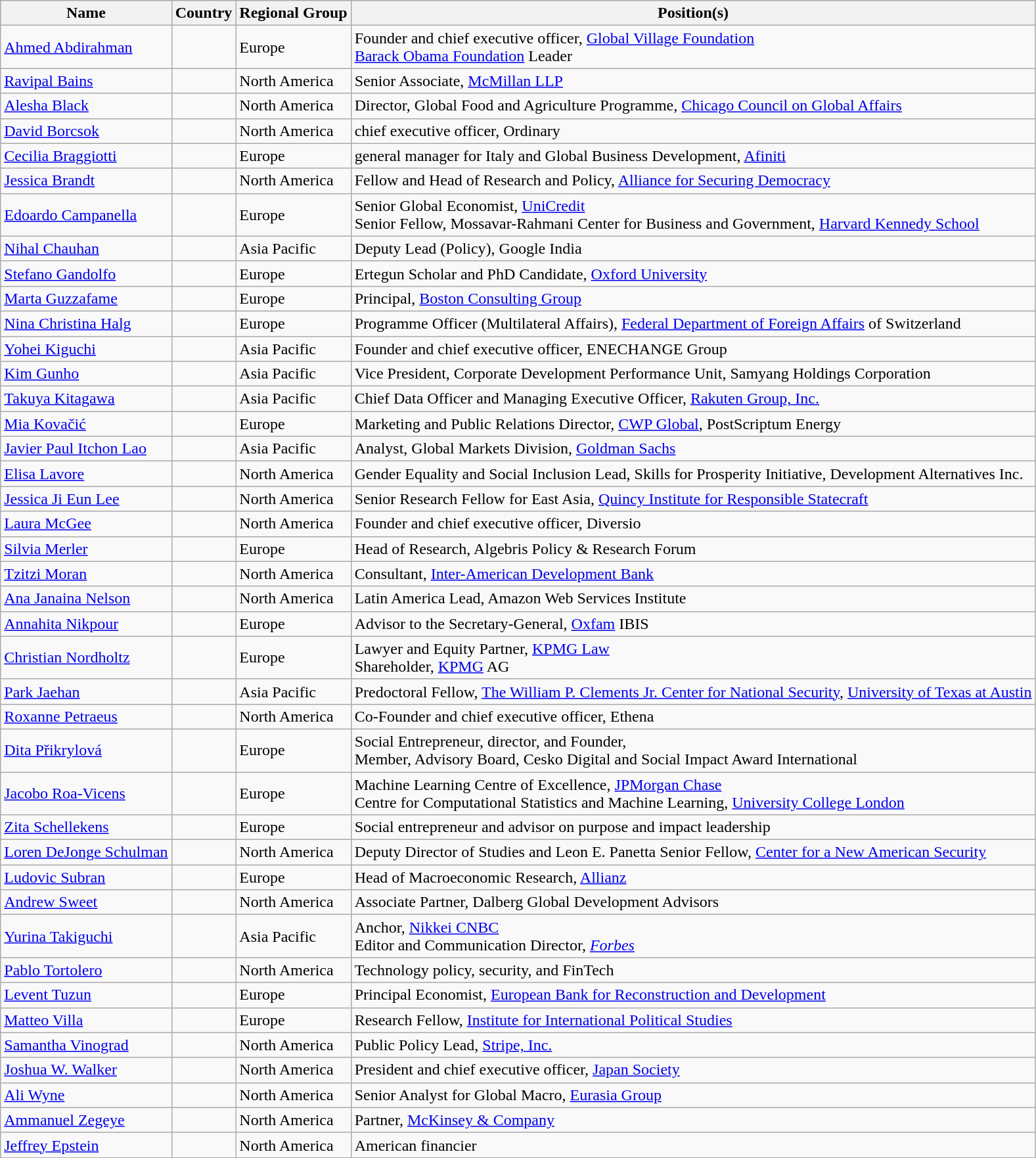<table class="wikitable sortable">
<tr>
<th>Name</th>
<th>Country</th>
<th>Regional Group</th>
<th>Position(s)</th>
</tr>
<tr>
<td><a href='#'>Ahmed Abdirahman</a></td>
<td></td>
<td>Europe</td>
<td>Founder and chief executive officer, <a href='#'>Global Village Foundation</a><br><a href='#'>Barack Obama Foundation</a> Leader</td>
</tr>
<tr>
<td><a href='#'>Ravipal Bains</a></td>
<td></td>
<td>North America</td>
<td>Senior Associate, <a href='#'>McMillan LLP</a></td>
</tr>
<tr>
<td><a href='#'>Alesha Black</a></td>
<td></td>
<td>North America</td>
<td>Director, Global Food and Agriculture Programme, <a href='#'>Chicago Council on Global Affairs</a></td>
</tr>
<tr>
<td><a href='#'>David Borcsok</a></td>
<td></td>
<td>North America</td>
<td>chief executive officer, Ordinary</td>
</tr>
<tr>
<td><a href='#'>Cecilia Braggiotti</a></td>
<td></td>
<td>Europe</td>
<td>general manager for Italy and Global Business Development, <a href='#'>Afiniti</a></td>
</tr>
<tr>
<td><a href='#'>Jessica Brandt</a></td>
<td></td>
<td>North America</td>
<td>Fellow and Head of Research and Policy, <a href='#'>Alliance for Securing Democracy</a></td>
</tr>
<tr>
<td><a href='#'>Edoardo Campanella</a></td>
<td></td>
<td>Europe</td>
<td>Senior Global Economist, <a href='#'>UniCredit</a><br>Senior Fellow, Mossavar-Rahmani Center for Business and Government, <a href='#'>Harvard Kennedy School</a></td>
</tr>
<tr>
<td><a href='#'>Nihal Chauhan</a></td>
<td></td>
<td>Asia Pacific</td>
<td>Deputy Lead (Policy), Google India</td>
</tr>
<tr>
<td><a href='#'>Stefano Gandolfo</a></td>
<td></td>
<td>Europe</td>
<td>Ertegun Scholar and PhD Candidate, <a href='#'>Oxford University</a></td>
</tr>
<tr>
<td><a href='#'>Marta Guzzafame</a></td>
<td></td>
<td>Europe</td>
<td>Principal, <a href='#'>Boston Consulting Group</a></td>
</tr>
<tr>
<td><a href='#'>Nina Christina Halg</a></td>
<td></td>
<td>Europe</td>
<td>Programme Officer (Multilateral Affairs), <a href='#'>Federal Department of Foreign Affairs</a> of Switzerland</td>
</tr>
<tr>
<td><a href='#'>Yohei Kiguchi</a></td>
<td></td>
<td>Asia Pacific</td>
<td>Founder and chief executive officer, ENECHANGE Group</td>
</tr>
<tr>
<td><a href='#'>Kim Gunho</a></td>
<td></td>
<td>Asia Pacific</td>
<td>Vice President, Corporate Development Performance Unit, Samyang Holdings Corporation</td>
</tr>
<tr>
<td><a href='#'>Takuya Kitagawa</a></td>
<td></td>
<td>Asia Pacific</td>
<td>Chief Data Officer and Managing Executive Officer, <a href='#'>Rakuten Group, Inc.</a></td>
</tr>
<tr>
<td><a href='#'>Mia Kovačić</a></td>
<td></td>
<td>Europe</td>
<td>Marketing and Public Relations Director, <a href='#'>CWP Global</a>, PostScriptum Energy</td>
</tr>
<tr>
<td><a href='#'>Javier Paul Itchon Lao</a></td>
<td></td>
<td>Asia Pacific</td>
<td>Analyst, Global Markets Division, <a href='#'>Goldman Sachs</a></td>
</tr>
<tr>
<td><a href='#'>Elisa Lavore</a></td>
<td></td>
<td>North America</td>
<td>Gender Equality and Social Inclusion Lead, Skills for Prosperity Initiative, Development Alternatives Inc.</td>
</tr>
<tr>
<td><a href='#'>Jessica Ji Eun Lee</a></td>
<td></td>
<td>North America</td>
<td>Senior Research Fellow for East Asia, <a href='#'>Quincy Institute for Responsible Statecraft</a></td>
</tr>
<tr>
<td><a href='#'>Laura McGee</a></td>
<td></td>
<td>North America</td>
<td>Founder and chief executive officer, Diversio</td>
</tr>
<tr>
<td><a href='#'>Silvia Merler</a></td>
<td></td>
<td>Europe</td>
<td>Head of Research, Algebris Policy & Research Forum</td>
</tr>
<tr>
<td><a href='#'>Tzitzi Moran</a></td>
<td></td>
<td>North America</td>
<td>Consultant, <a href='#'>Inter-American Development Bank</a></td>
</tr>
<tr>
<td><a href='#'>Ana Janaina Nelson</a></td>
<td></td>
<td>North America</td>
<td>Latin America Lead, Amazon Web Services Institute</td>
</tr>
<tr>
<td><a href='#'>Annahita Nikpour</a></td>
<td></td>
<td>Europe</td>
<td>Advisor to the Secretary-General, <a href='#'>Oxfam</a> IBIS</td>
</tr>
<tr>
<td><a href='#'>Christian Nordholtz</a></td>
<td></td>
<td>Europe</td>
<td>Lawyer and Equity Partner, <a href='#'>KPMG Law</a><br>Shareholder, <a href='#'>KPMG</a> AG</td>
</tr>
<tr>
<td><a href='#'>Park Jaehan</a></td>
<td></td>
<td>Asia Pacific</td>
<td>Predoctoral Fellow, <a href='#'>The William P. Clements Jr. Center for National Security</a>, <a href='#'>University of Texas at Austin</a></td>
</tr>
<tr>
<td><a href='#'>Roxanne Petraeus</a></td>
<td></td>
<td>North America</td>
<td>Co-Founder and chief executive officer, Ethena</td>
</tr>
<tr>
<td><a href='#'>Dita Přikrylová</a></td>
<td></td>
<td>Europe</td>
<td>Social Entrepreneur, director, and Founder, <br>Member, Advisory Board, Cesko Digital and Social Impact Award International</td>
</tr>
<tr>
<td><a href='#'>Jacobo Roa-Vicens</a></td>
<td></td>
<td>Europe</td>
<td>Machine Learning Centre of Excellence, <a href='#'>JPMorgan Chase</a><br>Centre for Computational Statistics and Machine Learning, <a href='#'>University College London</a></td>
</tr>
<tr>
<td><a href='#'>Zita Schellekens</a></td>
<td></td>
<td>Europe</td>
<td>Social entrepreneur and advisor on purpose and impact leadership</td>
</tr>
<tr>
<td><a href='#'>Loren DeJonge Schulman</a></td>
<td></td>
<td>North America</td>
<td>Deputy Director of Studies and Leon E. Panetta Senior Fellow, <a href='#'>Center for a New American Security</a></td>
</tr>
<tr>
<td><a href='#'>Ludovic Subran</a></td>
<td></td>
<td>Europe</td>
<td>Head of Macroeconomic Research, <a href='#'>Allianz</a></td>
</tr>
<tr>
<td><a href='#'>Andrew Sweet</a></td>
<td></td>
<td>North America</td>
<td>Associate Partner, Dalberg Global Development Advisors</td>
</tr>
<tr>
<td><a href='#'>Yurina Takiguchi</a></td>
<td></td>
<td>Asia Pacific</td>
<td>Anchor, <a href='#'>Nikkei CNBC</a><br>Editor and Communication Director, <em><a href='#'>Forbes</a></em></td>
</tr>
<tr>
<td><a href='#'>Pablo Tortolero</a></td>
<td></td>
<td>North America</td>
<td>Technology policy, security, and FinTech</td>
</tr>
<tr>
<td><a href='#'>Levent Tuzun</a></td>
<td></td>
<td>Europe</td>
<td>Principal Economist, <a href='#'>European Bank for Reconstruction and Development</a></td>
</tr>
<tr>
<td><a href='#'>Matteo Villa</a></td>
<td></td>
<td>Europe</td>
<td>Research Fellow, <a href='#'>Institute for International Political Studies</a></td>
</tr>
<tr>
<td><a href='#'>Samantha Vinograd</a></td>
<td></td>
<td>North America</td>
<td>Public Policy Lead, <a href='#'>Stripe, Inc.</a></td>
</tr>
<tr>
<td><a href='#'>Joshua W. Walker</a></td>
<td></td>
<td>North America</td>
<td>President and chief executive officer, <a href='#'>Japan Society</a></td>
</tr>
<tr>
<td><a href='#'>Ali Wyne</a></td>
<td></td>
<td>North America</td>
<td>Senior Analyst for Global Macro, <a href='#'>Eurasia Group</a></td>
</tr>
<tr>
<td><a href='#'>Ammanuel Zegeye</a></td>
<td></td>
<td>North America</td>
<td>Partner, <a href='#'>McKinsey & Company</a></td>
</tr>
<tr>
<td><a href='#'>Jeffrey Epstein</a></td>
<td></td>
<td>North America</td>
<td>American financier</td>
</tr>
</table>
